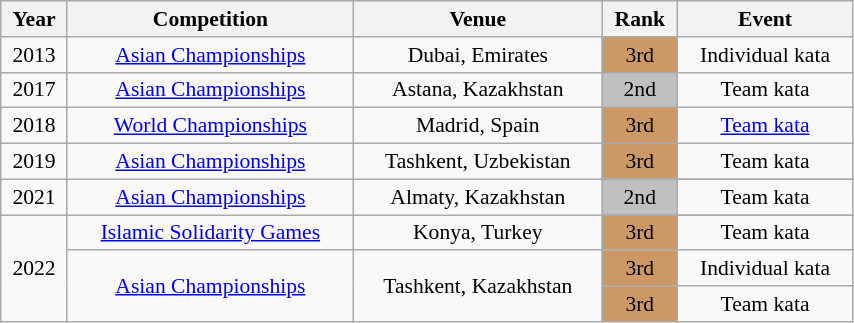<table class="wikitable sortable" width=45% style="font-size:90%; text-align:center;">
<tr>
<th>Year</th>
<th>Competition</th>
<th>Venue</th>
<th>Rank</th>
<th>Event</th>
</tr>
<tr>
<td>2013</td>
<td><a href='#'>Asian Championships</a></td>
<td>Dubai, Emirates</td>
<td bgcolor="cc9966">3rd</td>
<td>Individual kata</td>
</tr>
<tr>
<td>2017</td>
<td><a href='#'>Asian Championships</a></td>
<td>Astana, Kazakhstan</td>
<td bgcolor="silver">2nd</td>
<td>Team kata</td>
</tr>
<tr>
<td>2018</td>
<td><a href='#'>World Championships</a></td>
<td>Madrid, Spain</td>
<td bgcolor="cc9966">3rd</td>
<td><a href='#'>Team kata</a></td>
</tr>
<tr>
<td>2019</td>
<td><a href='#'>Asian Championships</a></td>
<td>Tashkent, Uzbekistan</td>
<td bgcolor="cc9966">3rd</td>
<td>Team kata</td>
</tr>
<tr>
<td rowspan=2>2021</td>
<td rowspan=2><a href='#'>Asian Championships</a></td>
<td rowspan=2>Almaty, Kazakhstan</td>
</tr>
<tr>
<td bgcolor="silver">2nd</td>
<td>Team kata</td>
</tr>
<tr>
<td rowspan=4>2022</td>
<td rowspan=2><a href='#'>Islamic Solidarity Games</a></td>
<td rowspan=2>Konya, Turkey</td>
</tr>
<tr>
<td bgcolor="cc9966">3rd</td>
<td>Team kata</td>
</tr>
<tr>
<td rowspan=2><a href='#'>Asian Championships</a></td>
<td rowspan=2>Tashkent, Kazakhstan</td>
<td bgcolor="cc9966">3rd</td>
<td>Individual kata</td>
</tr>
<tr>
<td bgcolor="cc9966">3rd</td>
<td>Team kata</td>
</tr>
</table>
